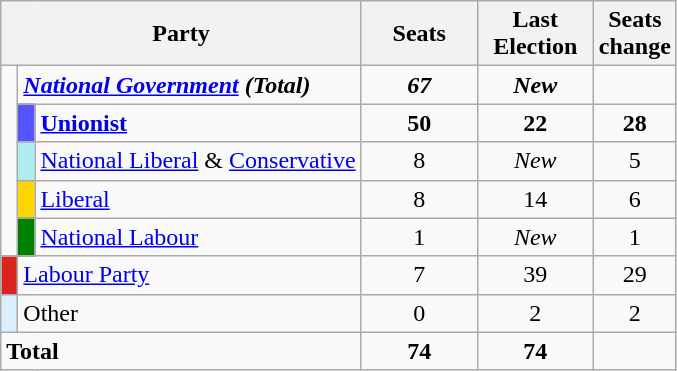<table class="wikitable sortable">
<tr>
<th style="width:200px" colspan=3>Party</th>
<th style="width:70px;">Seats</th>
<th style="width:70px;">Last Election</th>
<th style="width:40px;">Seats change</th>
</tr>
<tr>
<td rowspan= 5> </td>
<td colspan=2><strong><em><a href='#'>National Government</a> (Total)</em></strong></td>
<td align=center><strong><em>67</em></strong></td>
<td align=center><strong><em>New</em></strong></td>
<td align=center></td>
</tr>
<tr>
<td style="background-color:#5555FF"> </td>
<td><strong><a href='#'>Unionist</a></strong></td>
<td align="center"><strong>50</strong></td>
<td align=center><strong>22</strong></td>
<td align="center"> <strong>28</strong></td>
</tr>
<tr>
<td style="background-color:#AFEEEE"> </td>
<td><a href='#'>National Liberal</a> & <a href='#'>Conservative</a></td>
<td align="center">8</td>
<td align=center><em>New</em></td>
<td align="center"> 5</td>
</tr>
<tr>
<td style="background-color:#FFD700"> </td>
<td><a href='#'>Liberal</a></td>
<td align=center>8</td>
<td align=center>14</td>
<td align=center> 6</td>
</tr>
<tr>
<td style="background-color:#008000"> </td>
<td><a href='#'>National Labour</a></td>
<td align="center">1</td>
<td align=center><em>New</em></td>
<td align="center"> 1</td>
</tr>
<tr>
<td style="background-color:#DC241f"> </td>
<td colspan=2><a href='#'>Labour Party</a></td>
<td align=center>7</td>
<td align=center>39</td>
<td align=center> 29</td>
</tr>
<tr>
<td style="background-color:#DDEEFF"> </td>
<td colspan=2>Other</td>
<td align="center">0</td>
<td align=center>2</td>
<td align="center"> 2</td>
</tr>
<tr>
<td colspan=3><strong>Total</strong></td>
<td align=center><strong>74</strong></td>
<td align=center><strong>74</strong></td>
<td align=center></td>
</tr>
</table>
